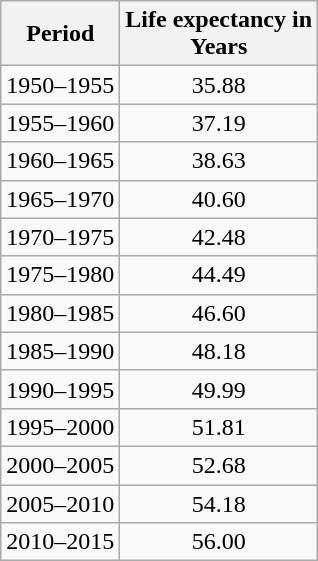<table class="wikitable" style="text-align: center;">
<tr>
<th>Period</th>
<th>Life expectancy in <br> Years</th>
</tr>
<tr>
<td>1950–1955</td>
<td>35.88</td>
</tr>
<tr>
<td>1955–1960</td>
<td> 37.19</td>
</tr>
<tr>
<td>1960–1965</td>
<td> 38.63</td>
</tr>
<tr>
<td>1965–1970</td>
<td> 40.60</td>
</tr>
<tr>
<td>1970–1975</td>
<td> 42.48</td>
</tr>
<tr>
<td>1975–1980</td>
<td> 44.49</td>
</tr>
<tr>
<td>1980–1985</td>
<td> 46.60</td>
</tr>
<tr>
<td>1985–1990</td>
<td> 48.18</td>
</tr>
<tr>
<td>1990–1995</td>
<td> 49.99</td>
</tr>
<tr>
<td>1995–2000</td>
<td> 51.81</td>
</tr>
<tr>
<td>2000–2005</td>
<td> 52.68</td>
</tr>
<tr>
<td>2005–2010</td>
<td> 54.18</td>
</tr>
<tr>
<td>2010–2015</td>
<td> 56.00</td>
</tr>
</table>
